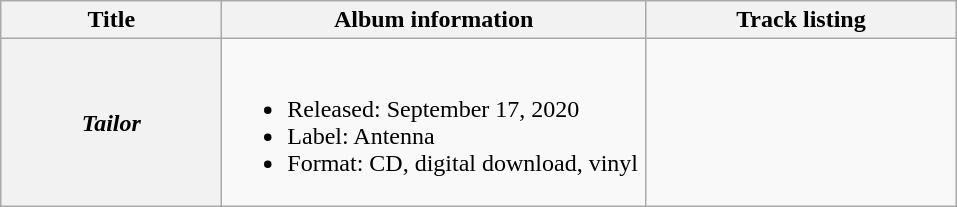<table class="wikitable plainrowheaders">
<tr>
<th width="140px">Title</th>
<th width="275px">Album information</th>
<th width="200px">Track listing</th>
</tr>
<tr>
<th scope="row"><em>Tailor</em></th>
<td><br><ul><li>Released: September 17, 2020</li><li>Label: Antenna</li><li>Format: CD, digital download, vinyl</li></ul></td>
<td align="left" style="font-size: 85%;"><br></td>
</tr>
</table>
